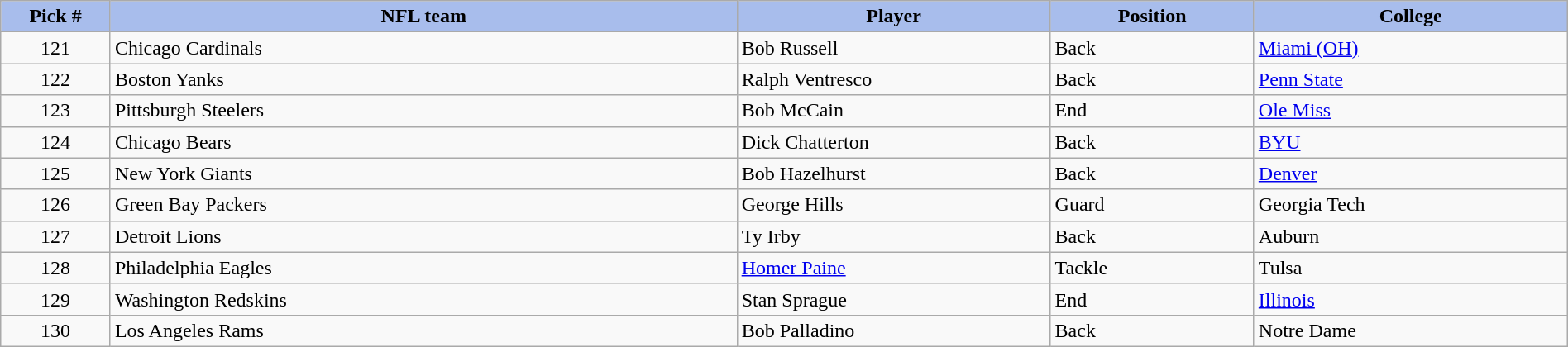<table class="wikitable sortable sortable" style="width: 100%">
<tr>
<th style="background:#A8BDEC;" width=7%>Pick #</th>
<th width=40% style="background:#A8BDEC;">NFL team</th>
<th width=20% style="background:#A8BDEC;">Player</th>
<th width=13% style="background:#A8BDEC;">Position</th>
<th style="background:#A8BDEC;">College</th>
</tr>
<tr>
<td align=center>121</td>
<td>Chicago Cardinals</td>
<td>Bob Russell</td>
<td>Back</td>
<td><a href='#'>Miami (OH)</a></td>
</tr>
<tr>
<td align=center>122</td>
<td>Boston Yanks</td>
<td>Ralph Ventresco</td>
<td>Back</td>
<td><a href='#'>Penn State</a></td>
</tr>
<tr>
<td align=center>123</td>
<td>Pittsburgh Steelers</td>
<td>Bob McCain</td>
<td>End</td>
<td><a href='#'>Ole Miss</a></td>
</tr>
<tr>
<td align=center>124</td>
<td>Chicago Bears</td>
<td>Dick Chatterton</td>
<td>Back</td>
<td><a href='#'>BYU</a></td>
</tr>
<tr>
<td align=center>125</td>
<td>New York Giants</td>
<td>Bob Hazelhurst</td>
<td>Back</td>
<td><a href='#'>Denver</a></td>
</tr>
<tr>
<td align=center>126</td>
<td>Green Bay Packers</td>
<td>George Hills</td>
<td>Guard</td>
<td>Georgia Tech</td>
</tr>
<tr>
<td align=center>127</td>
<td>Detroit Lions</td>
<td>Ty Irby</td>
<td>Back</td>
<td>Auburn</td>
</tr>
<tr>
<td align=center>128</td>
<td>Philadelphia Eagles</td>
<td><a href='#'>Homer Paine</a></td>
<td>Tackle</td>
<td>Tulsa</td>
</tr>
<tr>
<td align=center>129</td>
<td>Washington Redskins</td>
<td>Stan Sprague</td>
<td>End</td>
<td><a href='#'>Illinois</a></td>
</tr>
<tr>
<td align=center>130</td>
<td>Los Angeles Rams</td>
<td>Bob Palladino</td>
<td>Back</td>
<td>Notre Dame</td>
</tr>
</table>
